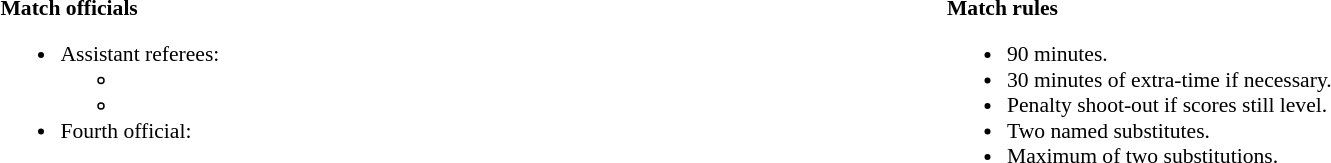<table width=100% style="font-size: 90%">
<tr>
<td width=50% valign=top><br><strong>Match officials</strong><ul><li>Assistant referees:<ul><li></li><li></li></ul></li><li>Fourth official:</li></ul></td>
<td width=50% valign=top><br><strong>Match rules</strong><ul><li>90 minutes.</li><li>30 minutes of extra-time if necessary.</li><li>Penalty shoot-out if scores still level.</li><li>Two named substitutes.</li><li>Maximum of two substitutions.</li></ul></td>
</tr>
</table>
